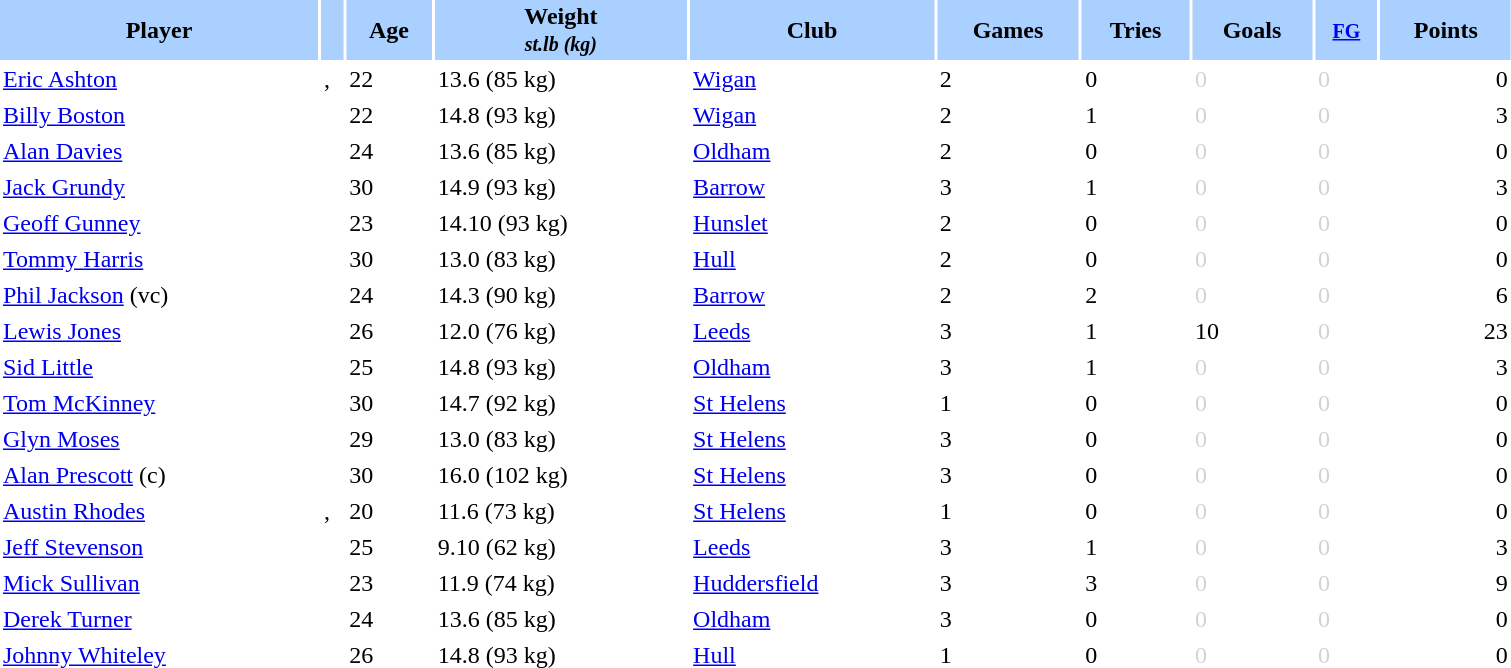<table class="sortable" border="0" cellspacing="2" cellpadding="2" style="width:80%;" style="text-align:center;">
<tr style="background:#AAD0FF">
<th>Player</th>
<th></th>
<th>Age</th>
<th>Weight<br><small><em>st.lb (kg)</em></small></th>
<th>Club</th>
<th>Games</th>
<th>Tries</th>
<th>Goals</th>
<th><small><a href='#'>FG</a></small></th>
<th>Points</th>
</tr>
<tr>
<td align=left> <a href='#'>Eric Ashton</a></td>
<td>, </td>
<td>22</td>
<td>13.6 (85 kg)</td>
<td align=left> <a href='#'>Wigan</a></td>
<td>2</td>
<td>0</td>
<td style="color:lightgray">0</td>
<td style="color:lightgray">0</td>
<td align=right>0</td>
</tr>
<tr>
<td align=left> <a href='#'>Billy Boston</a></td>
<td></td>
<td>22</td>
<td>14.8 (93 kg)</td>
<td align=left> <a href='#'>Wigan</a></td>
<td>2</td>
<td>1</td>
<td style="color:lightgray">0</td>
<td style="color:lightgray">0</td>
<td align=right>3</td>
</tr>
<tr>
<td align=left> <a href='#'>Alan Davies</a></td>
<td></td>
<td>24</td>
<td>13.6 (85 kg)</td>
<td align=left> <a href='#'>Oldham</a></td>
<td>2</td>
<td>0</td>
<td style="color:lightgray">0</td>
<td style="color:lightgray">0</td>
<td align=right>0</td>
</tr>
<tr>
<td align=left> <a href='#'>Jack Grundy</a></td>
<td></td>
<td>30</td>
<td>14.9 (93 kg)</td>
<td align=left> <a href='#'>Barrow</a></td>
<td>3</td>
<td>1</td>
<td style="color:lightgray">0</td>
<td style="color:lightgray">0</td>
<td align=right>3</td>
</tr>
<tr>
<td align=left> <a href='#'>Geoff Gunney</a></td>
<td></td>
<td>23</td>
<td>14.10 (93 kg)</td>
<td align=left> <a href='#'>Hunslet</a></td>
<td>2</td>
<td>0</td>
<td style="color:lightgray">0</td>
<td style="color:lightgray">0</td>
<td align=right>0</td>
</tr>
<tr>
<td align=left> <a href='#'>Tommy Harris</a></td>
<td></td>
<td>30</td>
<td>13.0 (83 kg)</td>
<td align=left> <a href='#'>Hull</a></td>
<td>2</td>
<td>0</td>
<td style="color:lightgray">0</td>
<td style="color:lightgray">0</td>
<td align=right>0</td>
</tr>
<tr>
<td align=left> <a href='#'>Phil Jackson</a> (vc)</td>
<td></td>
<td>24</td>
<td>14.3 (90 kg)</td>
<td align=left> <a href='#'>Barrow</a></td>
<td>2</td>
<td>2</td>
<td style="color:lightgray">0</td>
<td style="color:lightgray">0</td>
<td align=right>6</td>
</tr>
<tr>
<td align=left> <a href='#'>Lewis Jones</a></td>
<td></td>
<td>26</td>
<td>12.0 (76 kg)</td>
<td align=left> <a href='#'>Leeds</a></td>
<td>3</td>
<td>1</td>
<td>10</td>
<td style="color:lightgray">0</td>
<td align=right>23</td>
</tr>
<tr>
<td align=left> <a href='#'>Sid Little</a></td>
<td></td>
<td>25</td>
<td>14.8 (93 kg)</td>
<td align=left> <a href='#'>Oldham</a></td>
<td>3</td>
<td>1</td>
<td style="color:lightgray">0</td>
<td style="color:lightgray">0</td>
<td align=right>3</td>
</tr>
<tr>
<td align=left> <a href='#'>Tom McKinney</a></td>
<td></td>
<td>30</td>
<td>14.7 (92 kg)</td>
<td align=left> <a href='#'>St Helens</a></td>
<td>1</td>
<td>0</td>
<td style="color:lightgray">0</td>
<td style="color:lightgray">0</td>
<td align=right>0</td>
</tr>
<tr>
<td align=left> <a href='#'>Glyn Moses</a></td>
<td></td>
<td>29</td>
<td>13.0 (83 kg)</td>
<td align=left> <a href='#'>St Helens</a></td>
<td>3</td>
<td>0</td>
<td style="color:lightgray">0</td>
<td style="color:lightgray">0</td>
<td align=right>0</td>
</tr>
<tr>
<td align=left> <a href='#'>Alan Prescott</a> (c)</td>
<td></td>
<td>30</td>
<td>16.0 (102 kg)</td>
<td align=left> <a href='#'>St Helens</a></td>
<td>3</td>
<td>0</td>
<td style="color:lightgray">0</td>
<td style="color:lightgray">0</td>
<td align=right>0</td>
</tr>
<tr>
<td align=left> <a href='#'>Austin Rhodes</a></td>
<td>, </td>
<td>20</td>
<td>11.6 (73 kg)</td>
<td align=left> <a href='#'>St Helens</a></td>
<td>1</td>
<td>0</td>
<td style="color:lightgray">0</td>
<td style="color:lightgray">0</td>
<td align=right>0</td>
</tr>
<tr>
<td align=left> <a href='#'>Jeff Stevenson</a></td>
<td></td>
<td>25</td>
<td>9.10 (62 kg)</td>
<td align=left> <a href='#'>Leeds</a></td>
<td>3</td>
<td>1</td>
<td style="color:lightgray">0</td>
<td style="color:lightgray">0</td>
<td align=right>3</td>
</tr>
<tr>
<td align=left> <a href='#'>Mick Sullivan</a></td>
<td></td>
<td>23</td>
<td>11.9 (74 kg)</td>
<td align=left> <a href='#'>Huddersfield</a></td>
<td>3</td>
<td>3</td>
<td style="color:lightgray">0</td>
<td style="color:lightgray">0</td>
<td align=right>9</td>
</tr>
<tr>
<td align=left> <a href='#'>Derek Turner</a></td>
<td></td>
<td>24</td>
<td>13.6 (85 kg)</td>
<td align=left> <a href='#'>Oldham</a></td>
<td>3</td>
<td>0</td>
<td style="color:lightgray">0</td>
<td style="color:lightgray">0</td>
<td align=right>0</td>
</tr>
<tr>
<td align=left> <a href='#'>Johnny Whiteley</a></td>
<td></td>
<td>26</td>
<td>14.8 (93 kg)</td>
<td align=left> <a href='#'>Hull</a></td>
<td>1</td>
<td>0</td>
<td style="color:lightgray">0</td>
<td style="color:lightgray">0</td>
<td align=right>0</td>
</tr>
</table>
